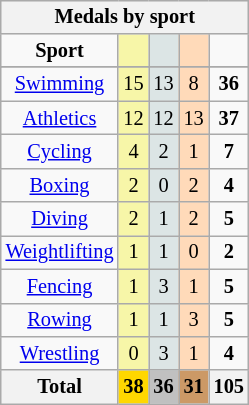<table class="wikitable" style="font-size:85%; float:right">
<tr style="background:#efefef;">
<th colspan=7><strong>Medals by sport</strong></th>
</tr>
<tr align=center>
<td><strong>Sport</strong></td>
<td bgcolor=#f7f6a8></td>
<td bgcolor=#dce5e5></td>
<td bgcolor=#ffdab9></td>
<td></td>
</tr>
<tr>
</tr>
<tr align=center>
<td><a href='#'>Swimming</a></td>
<td style="Background:#F7F6A8;">15</td>
<td style="background:#DCE5E5;">13</td>
<td style="background:#FFDAB9;">8</td>
<td><strong>36</strong></td>
</tr>
<tr align=center>
<td><a href='#'>Athletics</a></td>
<td style="Background:#F7F6A8;">12</td>
<td style="background:#DCE5E5;">12</td>
<td style="background:#FFDAB9;">13</td>
<td><strong>37</strong></td>
</tr>
<tr align=center>
<td><a href='#'>Cycling</a></td>
<td style="Background:#F7F6A8;">4</td>
<td style="background:#DCE5E5;">2</td>
<td style="background:#FFDAB9;">1</td>
<td><strong>7</strong></td>
</tr>
<tr align=center>
<td><a href='#'>Boxing</a></td>
<td style="Background:#F7F6A8;">2</td>
<td style="background:#DCE5E5;">0</td>
<td style="background:#FFDAB9;">2</td>
<td><strong>4</strong></td>
</tr>
<tr align=center>
<td><a href='#'>Diving</a></td>
<td style="Background:#F7F6A8;">2</td>
<td style="background:#DCE5E5;">1</td>
<td style="background:#FFDAB9;">2</td>
<td><strong>5</strong></td>
</tr>
<tr align=center>
<td><a href='#'>Weightlifting</a></td>
<td style="Background:#F7F6A8;">1</td>
<td style="background:#DCE5E5;">1</td>
<td style="background:#FFDAB9;">0</td>
<td><strong>2</strong></td>
</tr>
<tr align=center>
<td><a href='#'>Fencing</a></td>
<td style="Background:#F7F6A8;">1</td>
<td style="background:#DCE5E5;">3</td>
<td style="background:#FFDAB9;">1</td>
<td><strong>5</strong></td>
</tr>
<tr align=center>
<td><a href='#'>Rowing</a></td>
<td style="Background:#F7F6A8;">1</td>
<td style="background:#DCE5E5;">1</td>
<td style="background:#FFDAB9;">3</td>
<td><strong>5</strong></td>
</tr>
<tr align=center>
<td><a href='#'>Wrestling</a></td>
<td style="Background:#F7F6A8;">0</td>
<td style="background:#DCE5E5;">3</td>
<td style="background:#FFDAB9;">1</td>
<td><strong>4</strong></td>
</tr>
<tr align=center>
<th>Total</th>
<th style="background:gold;">38</th>
<th style="background:silver;">36</th>
<th style="background:#c96;">31</th>
<th>105</th>
</tr>
</table>
